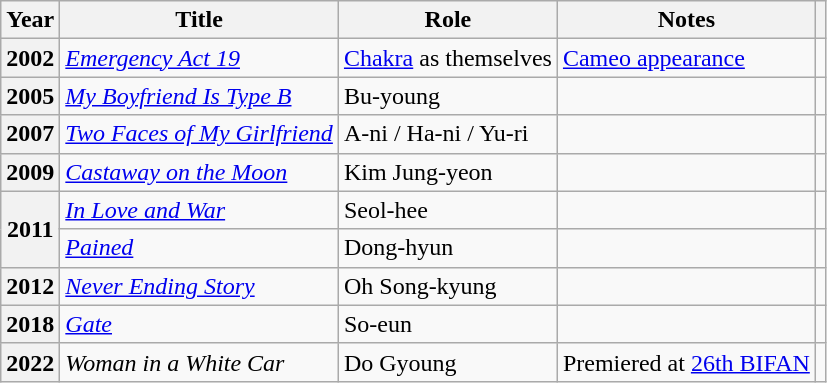<table class="wikitable plainrowheaders sortable">
<tr>
<th scope="col">Year</th>
<th scope="col">Title</th>
<th scope="col">Role</th>
<th scope="col">Notes</th>
<th scope="col" class="unsortable"></th>
</tr>
<tr>
<th scope="row">2002</th>
<td><em><a href='#'>Emergency Act 19</a></em></td>
<td><a href='#'>Chakra</a> as themselves</td>
<td><a href='#'>Cameo appearance</a></td>
<td style="text-align:center"></td>
</tr>
<tr>
<th scope="row">2005</th>
<td><em><a href='#'>My Boyfriend Is Type B</a></em></td>
<td>Bu-young</td>
<td></td>
<td style="text-align:center"></td>
</tr>
<tr>
<th scope="row">2007</th>
<td><em><a href='#'>Two Faces of My Girlfriend</a></em></td>
<td>A-ni / Ha-ni / Yu-ri</td>
<td></td>
<td style="text-align:center"></td>
</tr>
<tr>
<th scope="row">2009</th>
<td><em><a href='#'>Castaway on the Moon</a></em></td>
<td>Kim Jung-yeon</td>
<td></td>
<td style="text-align:center"></td>
</tr>
<tr>
<th scope="row" rowspan="2">2011</th>
<td><em><a href='#'>In Love and War</a></em></td>
<td>Seol-hee</td>
<td></td>
<td style="text-align:center"></td>
</tr>
<tr>
<td><em><a href='#'>Pained</a></em></td>
<td>Dong-hyun</td>
<td></td>
<td style="text-align:center"></td>
</tr>
<tr>
<th scope="row">2012</th>
<td><em><a href='#'>Never Ending Story</a></em></td>
<td>Oh Song-kyung</td>
<td></td>
<td style="text-align:center"></td>
</tr>
<tr>
<th scope="row">2018</th>
<td><em><a href='#'>Gate</a></em></td>
<td>So-eun</td>
<td></td>
<td style="text-align:center"></td>
</tr>
<tr>
<th scope="row">2022</th>
<td><em>Woman in a White Car</em></td>
<td>Do Gyoung</td>
<td>Premiered at <a href='#'>26th BIFAN</a></td>
<td style="text-align:center"></td>
</tr>
</table>
